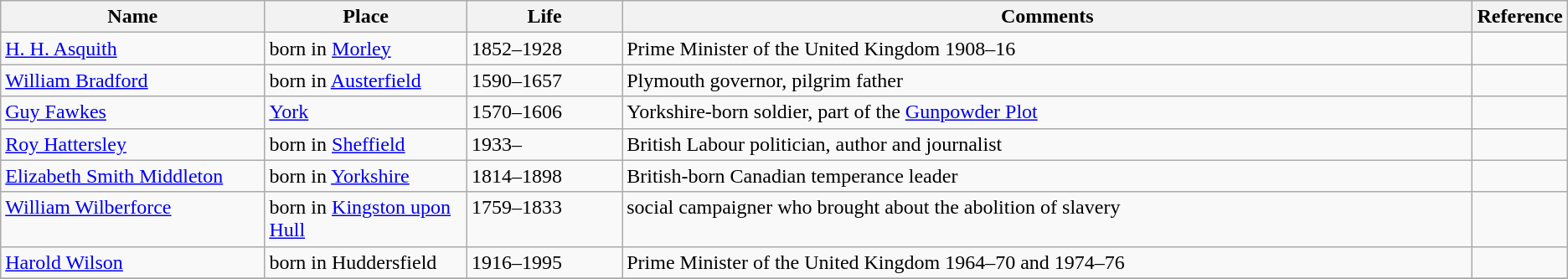<table class=wikitable>
<tr>
<th style="width:17%;">Name</th>
<th style="width:13%;">Place</th>
<th style="width:10%;">Life</th>
<th style="width:55%;">Comments</th>
<th style="width:5%;">Reference</th>
</tr>
<tr valign="top">
<td><a href='#'>H. H. Asquith</a></td>
<td>born in <a href='#'>Morley</a></td>
<td>1852–1928</td>
<td>Prime Minister of the United Kingdom 1908–16</td>
<td></td>
</tr>
<tr valign="top">
<td><a href='#'>William Bradford</a></td>
<td>born in <a href='#'>Austerfield</a></td>
<td>1590–1657</td>
<td>Plymouth governor, pilgrim father</td>
<td></td>
</tr>
<tr valign="top">
<td><a href='#'>Guy Fawkes</a></td>
<td><a href='#'>York</a></td>
<td>1570–1606</td>
<td>Yorkshire-born soldier, part of the <a href='#'>Gunpowder Plot</a></td>
<td></td>
</tr>
<tr valign="top">
<td><a href='#'>Roy Hattersley</a></td>
<td>born in <a href='#'>Sheffield</a></td>
<td>1933–</td>
<td>British Labour politician, author and journalist</td>
<td></td>
</tr>
<tr valign="top">
<td><a href='#'>Elizabeth Smith Middleton</a></td>
<td>born in <a href='#'>Yorkshire</a></td>
<td>1814–1898</td>
<td>British-born Canadian temperance leader</td>
<td></td>
</tr>
<tr valign="top">
<td><a href='#'>William Wilberforce</a></td>
<td>born in <a href='#'>Kingston upon Hull</a></td>
<td>1759–1833</td>
<td>social campaigner who brought about the abolition of slavery</td>
<td></td>
</tr>
<tr valign="top">
<td><a href='#'>Harold Wilson</a></td>
<td>born in Huddersfield</td>
<td>1916–1995</td>
<td>Prime Minister of the United Kingdom 1964–70 and 1974–76</td>
<td></td>
</tr>
<tr valign="top">
</tr>
</table>
